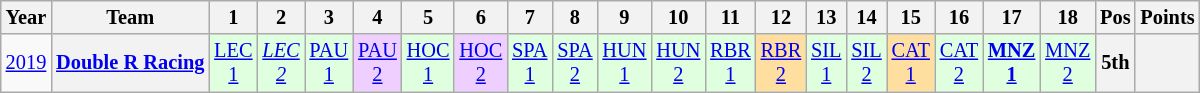<table class="wikitable" style="text-align:center; font-size:85%">
<tr>
<th>Year</th>
<th>Team</th>
<th>1</th>
<th>2</th>
<th>3</th>
<th>4</th>
<th>5</th>
<th>6</th>
<th>7</th>
<th>8</th>
<th>9</th>
<th>10</th>
<th>11</th>
<th>12</th>
<th>13</th>
<th>14</th>
<th>15</th>
<th>16</th>
<th>17</th>
<th>18</th>
<th>Pos</th>
<th>Points</th>
</tr>
<tr>
<td><a href='#'>2019</a></td>
<th nowrap><a href='#'>Double R Racing</a></th>
<td style="background:#DFFFDF;"><a href='#'>LEC<br>1</a><br></td>
<td style="background:#DFFFDF;"><em><a href='#'>LEC<br>2</a></em><br></td>
<td style="background:#DFFFDF;"><a href='#'>PAU<br>1</a><br></td>
<td style="background:#EFCFFF;"><a href='#'>PAU<br>2</a><br></td>
<td style="background:#DFFFDF;"><a href='#'>HOC<br>1</a><br></td>
<td style="background:#EFCFFF;"><a href='#'>HOC<br>2</a><br></td>
<td style="background:#DFFFDF;"><a href='#'>SPA<br>1</a><br></td>
<td style="background:#DFFFDF;"><a href='#'>SPA<br>2</a><br></td>
<td style="background:#DFFFDF;"><a href='#'>HUN<br>1</a><br></td>
<td style="background:#DFFFDF;"><a href='#'>HUN<br>2</a><br></td>
<td style="background:#DFFFDF;"><a href='#'>RBR<br>1</a><br></td>
<td style="background:#FFDF9F;"><a href='#'>RBR<br>2</a><br></td>
<td style="background:#DFFFDF;"><a href='#'>SIL<br>1</a><br></td>
<td style="background:#DFFFDF;"><a href='#'>SIL<br>2</a><br></td>
<td style="background:#FFDF9F;"><a href='#'>CAT<br>1</a><br></td>
<td style="background:#DFFFDF;"><a href='#'>CAT<br>2</a><br></td>
<td style="background:#DFFFDF;"><strong><a href='#'>MNZ<br>1</a></strong><br></td>
<td style="background:#DFFFDF;"><a href='#'>MNZ<br>2</a><br></td>
<th>5th</th>
<th></th>
</tr>
</table>
